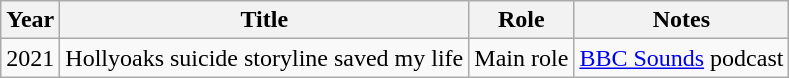<table class="wikitable">
<tr>
<th>Year</th>
<th>Title</th>
<th>Role</th>
<th>Notes</th>
</tr>
<tr>
<td>2021</td>
<td>Hollyoaks suicide storyline saved my life</td>
<td>Main role</td>
<td><a href='#'>BBC Sounds</a> podcast</td>
</tr>
</table>
